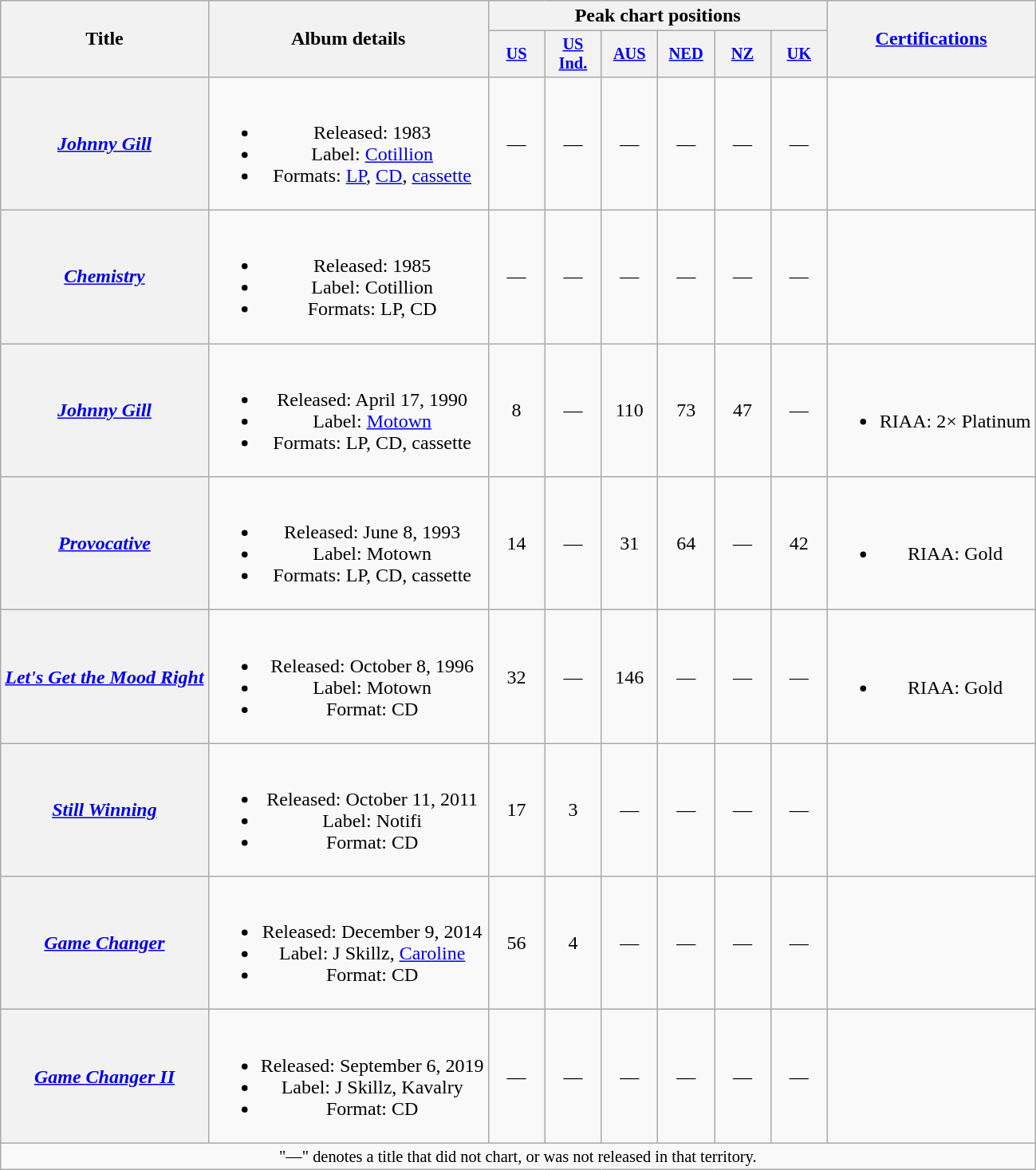<table class="wikitable plainrowheaders" style="text-align:center">
<tr>
<th scope="col" rowspan="2">Title</th>
<th scope="col" rowspan="2">Album details</th>
<th scope="col" colspan="6">Peak chart positions</th>
<th scope="col" rowspan="2"><a href='#'>Certifications</a></th>
</tr>
<tr>
<th scope="col" style="width:3em;font-size:85%"><a href='#'>US</a><br></th>
<th scope="col" style="width:3em;font-size:85%"><a href='#'>US Ind.</a><br></th>
<th scope="col" style="width:3em;font-size:85%"><a href='#'>AUS</a><br></th>
<th scope="col" style="width:3em;font-size:85%"><a href='#'>NED</a><br></th>
<th scope="col" style="width:3em;font-size:85%"><a href='#'>NZ</a><br></th>
<th scope="col" style="width:3em;font-size:85%"><a href='#'>UK</a><br></th>
</tr>
<tr>
<th scope="row"><em><a href='#'>Johnny Gill</a></em> </th>
<td><br><ul><li>Released: 1983</li><li>Label: <a href='#'>Cotillion</a></li><li>Formats: <a href='#'>LP</a>, <a href='#'>CD</a>, <a href='#'>cassette</a></li></ul></td>
<td>—</td>
<td>—</td>
<td>—</td>
<td>—</td>
<td>—</td>
<td>—</td>
<td></td>
</tr>
<tr>
<th scope="row"><em><a href='#'>Chemistry</a></em></th>
<td><br><ul><li>Released: 1985</li><li>Label: Cotillion</li><li>Formats: LP, CD</li></ul></td>
<td>—</td>
<td>—</td>
<td>—</td>
<td>—</td>
<td>—</td>
<td>—</td>
<td></td>
</tr>
<tr>
<th scope="row"><em><a href='#'>Johnny Gill</a></em> </th>
<td><br><ul><li>Released: April 17, 1990</li><li>Label: <a href='#'>Motown</a></li><li>Formats: LP, CD, cassette</li></ul></td>
<td>8</td>
<td>—</td>
<td>110</td>
<td>73</td>
<td>47</td>
<td>—</td>
<td><br><ul><li>RIAA: 2× Platinum</li></ul></td>
</tr>
<tr>
<th scope="row"><em><a href='#'>Provocative</a></em></th>
<td><br><ul><li>Released: June 8, 1993</li><li>Label: Motown</li><li>Formats: LP, CD, cassette</li></ul></td>
<td>14</td>
<td>—</td>
<td>31</td>
<td>64</td>
<td>—</td>
<td>42</td>
<td><br><ul><li>RIAA: Gold</li></ul></td>
</tr>
<tr>
<th scope="row"><em><a href='#'>Let's Get the Mood Right</a></em></th>
<td><br><ul><li>Released: October 8, 1996</li><li>Label: Motown</li><li>Format: CD</li></ul></td>
<td>32</td>
<td>—</td>
<td>146</td>
<td>—</td>
<td>—</td>
<td>—</td>
<td><br><ul><li>RIAA: Gold</li></ul></td>
</tr>
<tr>
<th scope="row"><em><a href='#'>Still Winning</a></em></th>
<td><br><ul><li>Released: October 11, 2011</li><li>Label: Notifi</li><li>Format: CD</li></ul></td>
<td>17</td>
<td>3</td>
<td>—</td>
<td>—</td>
<td>—</td>
<td>—</td>
<td></td>
</tr>
<tr>
<th scope="row"><em><a href='#'>Game Changer</a></em></th>
<td><br><ul><li>Released: December 9, 2014</li><li>Label: J Skillz, <a href='#'>Caroline</a></li><li>Format: CD</li></ul></td>
<td>56</td>
<td>4</td>
<td>—</td>
<td>—</td>
<td>—</td>
<td>—</td>
<td></td>
</tr>
<tr>
<th scope="row"><em><a href='#'>Game Changer II</a></em></th>
<td><br><ul><li>Released: September 6, 2019</li><li>Label: J Skillz, Kavalry</li><li>Format: CD</li></ul></td>
<td>—</td>
<td>—</td>
<td>—</td>
<td>—</td>
<td>—</td>
<td>—</td>
<td></td>
</tr>
<tr>
<td colspan="15" style="font-size:85%">"—" denotes a title that did not chart, or was not released in that territory.</td>
</tr>
</table>
